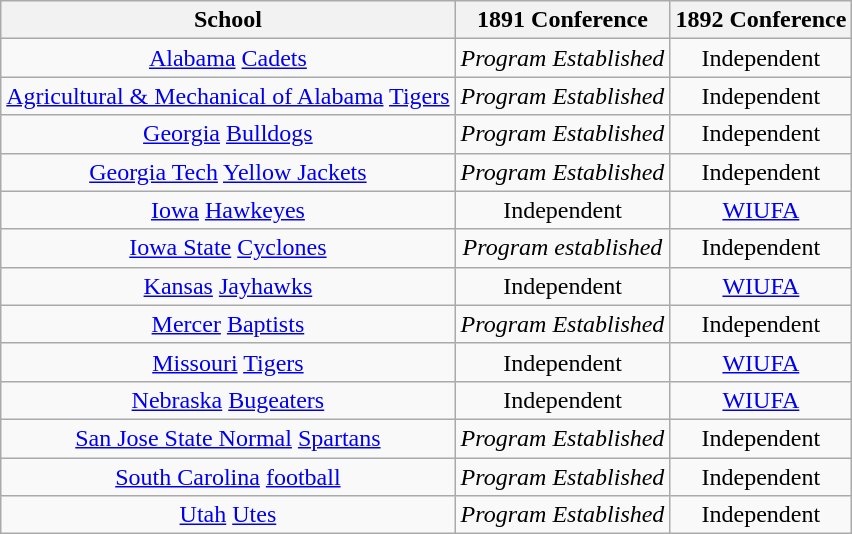<table class="wikitable sortable">
<tr>
<th>School</th>
<th>1891 Conference</th>
<th>1892 Conference</th>
</tr>
<tr style="text-align:center;">
<td><a href='#'>Alabama</a> <a href='#'>Cadets</a></td>
<td><em>Program Established</em></td>
<td>Independent</td>
</tr>
<tr style="text-align:center;">
<td><a href='#'>Agricultural & Mechanical of Alabama</a> <a href='#'>Tigers</a></td>
<td><em>Program Established</em></td>
<td>Independent</td>
</tr>
<tr style="text-align:center;">
<td><a href='#'>Georgia</a> <a href='#'>Bulldogs</a></td>
<td><em>Program Established</em></td>
<td>Independent</td>
</tr>
<tr style="text-align:center;">
<td><a href='#'>Georgia Tech</a> <a href='#'>Yellow Jackets</a></td>
<td><em>Program Established</em></td>
<td>Independent</td>
</tr>
<tr style="text-align:center;">
<td><a href='#'>Iowa</a> <a href='#'>Hawkeyes</a></td>
<td>Independent</td>
<td><a href='#'>WIUFA</a></td>
</tr>
<tr style="text-align:center;">
<td><a href='#'>Iowa State</a> <a href='#'>Cyclones</a></td>
<td><em>Program established</em></td>
<td>Independent</td>
</tr>
<tr style="text-align:center;">
<td><a href='#'>Kansas</a> <a href='#'>Jayhawks</a></td>
<td>Independent</td>
<td><a href='#'>WIUFA</a></td>
</tr>
<tr style="text-align:center;">
<td><a href='#'>Mercer</a> <a href='#'>Baptists</a></td>
<td><em>Program Established</em></td>
<td>Independent</td>
</tr>
<tr style="text-align:center;">
<td><a href='#'>Missouri</a> <a href='#'>Tigers</a></td>
<td>Independent</td>
<td><a href='#'>WIUFA</a></td>
</tr>
<tr style="text-align:center;">
<td><a href='#'>Nebraska</a> <a href='#'>Bugeaters</a></td>
<td>Independent</td>
<td><a href='#'>WIUFA</a></td>
</tr>
<tr style="text-align:center;">
<td><a href='#'>San Jose State Normal</a> <a href='#'>Spartans</a></td>
<td><em>Program Established</em></td>
<td>Independent</td>
</tr>
<tr style="text-align:center;">
<td><a href='#'>South Carolina</a> <a href='#'>football</a></td>
<td><em>Program Established</em></td>
<td>Independent</td>
</tr>
<tr style="text-align:center;">
<td><a href='#'>Utah</a> <a href='#'>Utes</a></td>
<td><em>Program Established</em></td>
<td>Independent</td>
</tr>
</table>
